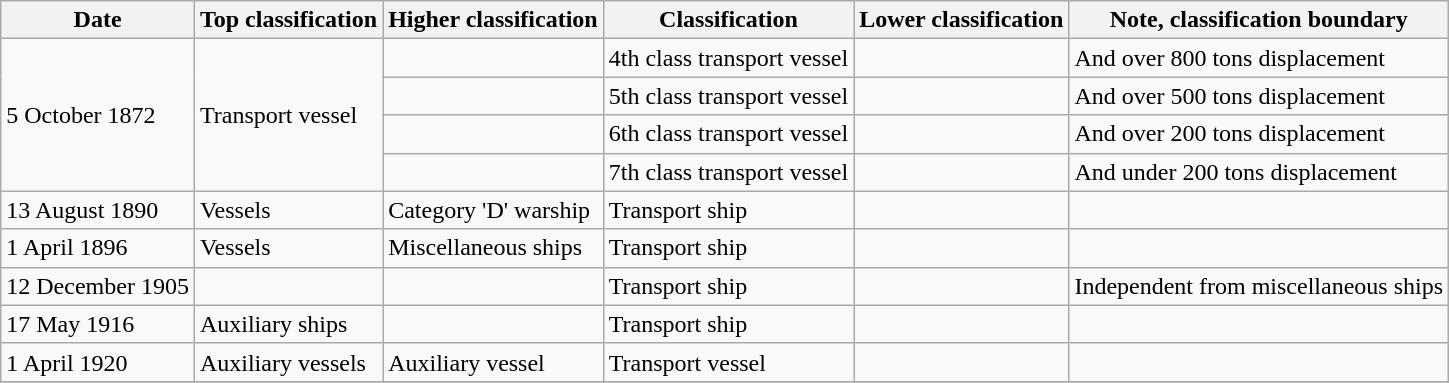<table class="wikitable">
<tr>
<th>Date</th>
<th>Top classification</th>
<th>Higher classification</th>
<th>Classification</th>
<th>Lower classification</th>
<th>Note, classification boundary</th>
</tr>
<tr>
<td rowspan="4">5 October 1872</td>
<td rowspan="4">Transport vessel</td>
<td></td>
<td>4th class transport vessel</td>
<td></td>
<td>And over 800 tons displacement</td>
</tr>
<tr>
<td></td>
<td>5th class transport vessel</td>
<td></td>
<td>And over 500 tons displacement</td>
</tr>
<tr>
<td></td>
<td>6th class transport vessel</td>
<td></td>
<td>And over 200 tons displacement</td>
</tr>
<tr>
<td></td>
<td>7th class transport vessel</td>
<td></td>
<td>And under 200 tons displacement</td>
</tr>
<tr>
<td>13 August 1890</td>
<td>Vessels</td>
<td>Category 'D' warship</td>
<td>Transport ship</td>
<td></td>
<td></td>
</tr>
<tr>
<td>1 April 1896</td>
<td>Vessels</td>
<td>Miscellaneous ships</td>
<td>Transport ship</td>
<td></td>
<td></td>
</tr>
<tr>
<td>12 December 1905</td>
<td></td>
<td></td>
<td>Transport ship</td>
<td></td>
<td>Independent from miscellaneous ships</td>
</tr>
<tr>
<td>17 May 1916</td>
<td>Auxiliary ships</td>
<td></td>
<td>Transport ship</td>
<td></td>
<td></td>
</tr>
<tr>
<td>1 April 1920</td>
<td>Auxiliary vessels</td>
<td>Auxiliary vessel</td>
<td>Transport vessel</td>
<td></td>
<td></td>
</tr>
<tr>
</tr>
</table>
